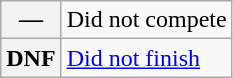<table class="wikitable">
<tr>
<th scope="row">—</th>
<td>Did not compete</td>
</tr>
<tr>
<th scope="row">DNF</th>
<td><a href='#'>Did not finish</a></td>
</tr>
</table>
